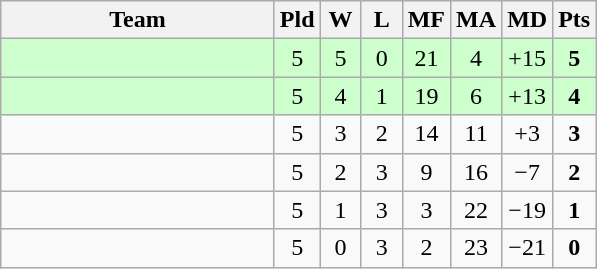<table class="wikitable" style="text-align:center">
<tr>
<th width="175">Team</th>
<th width="20">Pld</th>
<th width="20">W</th>
<th width="20">L</th>
<th width="20">MF</th>
<th width="20">MA</th>
<th width="20">MD</th>
<th width="20">Pts</th>
</tr>
<tr bgcolor="ccffcc">
<td align="left"></td>
<td>5</td>
<td>5</td>
<td>0</td>
<td>21</td>
<td>4</td>
<td>+15</td>
<td><strong>5</strong></td>
</tr>
<tr bgcolor="ccffcc">
<td align="left"></td>
<td>5</td>
<td>4</td>
<td>1</td>
<td>19</td>
<td>6</td>
<td>+13</td>
<td><strong>4</strong></td>
</tr>
<tr>
<td align="left"></td>
<td>5</td>
<td>3</td>
<td>2</td>
<td>14</td>
<td>11</td>
<td>+3</td>
<td><strong>3</strong></td>
</tr>
<tr>
<td align="left"></td>
<td>5</td>
<td>2</td>
<td>3</td>
<td>9</td>
<td>16</td>
<td>−7</td>
<td><strong>2</strong></td>
</tr>
<tr>
<td align="left"></td>
<td>5</td>
<td>1</td>
<td>3</td>
<td>3</td>
<td>22</td>
<td>−19</td>
<td><strong>1</strong></td>
</tr>
<tr>
<td align="left"></td>
<td>5</td>
<td>0</td>
<td>3</td>
<td>2</td>
<td>23</td>
<td>−21</td>
<td><strong>0</strong></td>
</tr>
</table>
